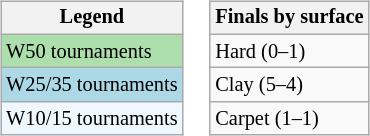<table>
<tr valign=top>
<td><br><table class=wikitable style="font-size:85%">
<tr>
<th>Legend</th>
</tr>
<tr style="background:#addfad">
<td>W50 tournaments</td>
</tr>
<tr style="background:lightblue;">
<td>W25/35 tournaments</td>
</tr>
<tr style="background:#f0f8ff;">
<td>W10/15 tournaments</td>
</tr>
</table>
</td>
<td><br><table class=wikitable style="font-size:85%">
<tr>
<th>Finals by surface</th>
</tr>
<tr>
<td>Hard (0–1)</td>
</tr>
<tr>
<td>Clay (5–4)</td>
</tr>
<tr>
<td>Carpet (1–1)</td>
</tr>
</table>
</td>
</tr>
</table>
